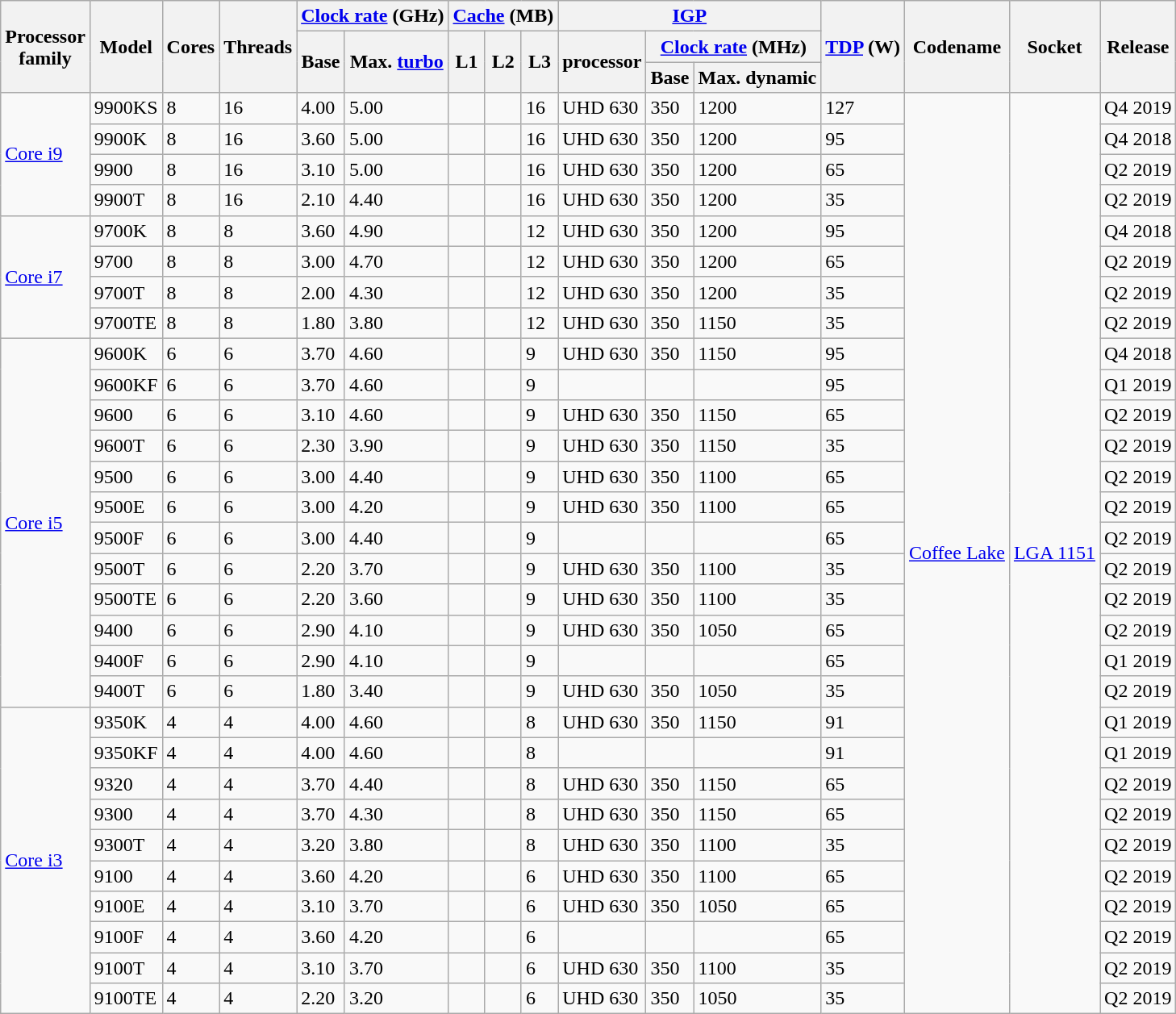<table class="wikitable center sortable sort-under mw-collapsible">
<tr>
<th rowspan=3 data-sort-type=text>Processor <br>family</th>
<th rowspan=3 data-sort-type=text>Model</th>
<th rowspan=3 data-sort-type=number>Cores</th>
<th rowspan=3 data-sort-type=number>Threads</th>
<th colspan=2><a href='#'>Clock rate</a> (GHz)</th>
<th colspan=3><a href='#'> Cache</a> (MB)</th>
<th colspan=3><a href='#'> IGP</a></th>
<th rowspan=3 data-sort-type=number><a href='#'> TDP</a> (W)</th>
<th rowspan=3 data-sort-type=text>Code­name</th>
<th rowspan=3 data-sort-type=text>Socket</th>
<th rowspan=3 data-sort-type=date>Release</th>
</tr>
<tr>
<th rowspan=2 data-sort-type=number>Base</th>
<th rowspan=2 data-sort-type=number>Max. <a href='#'> turbo</a></th>
<th rowspan=2 data-sort-type=number>L1</th>
<th rowspan=2 data-sort-type=number>L2</th>
<th rowspan=2 data-sort-type=number>L3</th>
<th rowspan=2 data-sort-type=text>processor</th>
<th colspan=2><a href='#'>Clock rate</a> (MHz)</th>
</tr>
<tr>
<th data-sort-type=number>Base</th>
<th data-sort-type=number>Max. dynamic</th>
</tr>
<tr>
<td rowspan="4"><a href='#'>Core i9</a></td>
<td>9900KS</td>
<td>8</td>
<td>16</td>
<td>4.00</td>
<td>5.00</td>
<td></td>
<td></td>
<td>16</td>
<td>UHD 630</td>
<td>350</td>
<td>1200</td>
<td>127</td>
<td rowspan="30"><a href='#'>Coffee Lake</a></td>
<td rowspan="30"><a href='#'>LGA 1151</a></td>
<td>Q4 2019</td>
</tr>
<tr>
<td>9900K</td>
<td>8</td>
<td>16</td>
<td>3.60</td>
<td>5.00</td>
<td></td>
<td></td>
<td>16</td>
<td>UHD 630</td>
<td>350</td>
<td>1200</td>
<td>95</td>
<td>Q4 2018</td>
</tr>
<tr>
<td>9900</td>
<td>8</td>
<td>16</td>
<td>3.10</td>
<td 5.00>5.00</td>
<td></td>
<td></td>
<td>16</td>
<td>UHD 630</td>
<td>350</td>
<td>1200</td>
<td>65</td>
<td>Q2 2019</td>
</tr>
<tr>
<td>9900T</td>
<td>8</td>
<td>16</td>
<td>2.10</td>
<td>4.40</td>
<td></td>
<td></td>
<td>16</td>
<td>UHD 630</td>
<td>350</td>
<td>1200</td>
<td>35</td>
<td>Q2 2019</td>
</tr>
<tr>
<td rowspan="4"><a href='#'>Core i7</a></td>
<td>9700K</td>
<td>8</td>
<td>8</td>
<td>3.60</td>
<td>4.90</td>
<td></td>
<td></td>
<td>12</td>
<td>UHD 630</td>
<td>350</td>
<td>1200</td>
<td>95</td>
<td>Q4 2018</td>
</tr>
<tr>
<td>9700</td>
<td>8</td>
<td>8</td>
<td>3.00</td>
<td 4.70>4.70</td>
<td></td>
<td></td>
<td>12</td>
<td>UHD 630</td>
<td>350</td>
<td>1200</td>
<td>65</td>
<td>Q2 2019</td>
</tr>
<tr>
<td>9700T</td>
<td>8</td>
<td>8</td>
<td>2.00</td>
<td>4.30</td>
<td></td>
<td></td>
<td>12</td>
<td>UHD 630</td>
<td>350</td>
<td>1200</td>
<td>35</td>
<td>Q2 2019</td>
</tr>
<tr>
<td>9700TE</td>
<td>8</td>
<td>8</td>
<td>1.80</td>
<td>3.80</td>
<td></td>
<td></td>
<td>12</td>
<td>UHD 630</td>
<td>350</td>
<td>1150</td>
<td>35</td>
<td>Q2 2019</td>
</tr>
<tr>
<td rowspan="12"><a href='#'>Core i5</a></td>
<td>9600K</td>
<td>6</td>
<td>6</td>
<td>3.70</td>
<td>4.60</td>
<td></td>
<td></td>
<td>9</td>
<td>UHD 630</td>
<td>350</td>
<td>1150</td>
<td>95</td>
<td>Q4 2018</td>
</tr>
<tr>
<td>9600KF</td>
<td>6</td>
<td>6</td>
<td>3.70</td>
<td 4.60>4.60</td>
<td></td>
<td></td>
<td>9</td>
<td></td>
<td></td>
<td></td>
<td>95</td>
<td>Q1 2019</td>
</tr>
<tr>
<td>9600</td>
<td>6</td>
<td>6</td>
<td>3.10</td>
<td 4.60>4.60</td>
<td></td>
<td></td>
<td>9</td>
<td>UHD 630</td>
<td>350</td>
<td>1150</td>
<td>65</td>
<td>Q2 2019</td>
</tr>
<tr>
<td>9600T</td>
<td>6</td>
<td>6</td>
<td>2.30</td>
<td>3.90</td>
<td></td>
<td></td>
<td>9</td>
<td>UHD 630</td>
<td>350</td>
<td>1150</td>
<td>35</td>
<td>Q2 2019</td>
</tr>
<tr>
<td>9500</td>
<td>6</td>
<td>6</td>
<td>3.00</td>
<td 4.40>4.40</td>
<td></td>
<td></td>
<td>9</td>
<td>UHD 630</td>
<td>350</td>
<td>1100</td>
<td>65</td>
<td>Q2 2019</td>
</tr>
<tr>
<td>9500E</td>
<td>6</td>
<td>6</td>
<td>3.00</td>
<td>4.20</td>
<td></td>
<td></td>
<td>9</td>
<td>UHD 630</td>
<td>350</td>
<td>1100</td>
<td>65</td>
<td>Q2 2019</td>
</tr>
<tr>
<td>9500F</td>
<td>6</td>
<td>6</td>
<td>3.00</td>
<td>4.40</td>
<td></td>
<td></td>
<td 9>9</td>
<td></td>
<td></td>
<td></td>
<td>65</td>
<td>Q2 2019</td>
</tr>
<tr>
<td>9500T</td>
<td>6</td>
<td>6</td>
<td>2.20</td>
<td>3.70</td>
<td></td>
<td></td>
<td>9</td>
<td>UHD 630</td>
<td>350</td>
<td>1100</td>
<td>35</td>
<td>Q2 2019</td>
</tr>
<tr>
<td>9500TE</td>
<td>6</td>
<td>6</td>
<td>2.20</td>
<td>3.60</td>
<td></td>
<td></td>
<td>9</td>
<td>UHD 630</td>
<td>350</td>
<td>1100</td>
<td>35</td>
<td>Q2 2019</td>
</tr>
<tr>
<td>9400</td>
<td>6</td>
<td>6</td>
<td>2.90</td>
<td 4.10>4.10</td>
<td></td>
<td></td>
<td>9</td>
<td>UHD 630</td>
<td>350</td>
<td>1050</td>
<td>65</td>
<td>Q2 2019</td>
</tr>
<tr>
<td>9400F</td>
<td>6</td>
<td>6</td>
<td>2.90</td>
<td>4.10</td>
<td></td>
<td></td>
<td>9</td>
<td></td>
<td></td>
<td></td>
<td>65</td>
<td>Q1 2019</td>
</tr>
<tr>
<td>9400T</td>
<td>6</td>
<td>6</td>
<td>1.80</td>
<td>3.40</td>
<td></td>
<td></td>
<td>9</td>
<td>UHD 630</td>
<td>350</td>
<td>1050</td>
<td>35</td>
<td>Q2 2019</td>
</tr>
<tr>
<td rowspan="10"><a href='#'>Core i3</a></td>
<td>9350K</td>
<td>4</td>
<td>4</td>
<td>4.00</td>
<td 4.60>4.60</td>
<td></td>
<td></td>
<td>8</td>
<td>UHD 630</td>
<td>350</td>
<td>1150</td>
<td>91</td>
<td>Q1 2019</td>
</tr>
<tr>
<td>9350KF</td>
<td>4</td>
<td>4</td>
<td>4.00</td>
<td>4.60</td>
<td></td>
<td></td>
<td>8</td>
<td></td>
<td></td>
<td></td>
<td>91</td>
<td>Q1 2019</td>
</tr>
<tr>
<td>9320</td>
<td>4</td>
<td>4</td>
<td>3.70</td>
<td 4.40>4.40</td>
<td></td>
<td></td>
<td>8</td>
<td>UHD 630</td>
<td>350</td>
<td>1150</td>
<td>65</td>
<td>Q2 2019</td>
</tr>
<tr>
<td>9300</td>
<td>4</td>
<td>4</td>
<td>3.70</td>
<td 4.30>4.30</td>
<td></td>
<td></td>
<td>8</td>
<td>UHD 630</td>
<td>350</td>
<td>1150</td>
<td>65</td>
<td>Q2 2019</td>
</tr>
<tr>
<td>9300T</td>
<td>4</td>
<td>4</td>
<td>3.20</td>
<td>3.80</td>
<td></td>
<td></td>
<td>8</td>
<td>UHD 630</td>
<td>350</td>
<td>1100</td>
<td>35</td>
<td>Q2 2019</td>
</tr>
<tr>
<td>9100</td>
<td>4</td>
<td>4</td>
<td>3.60</td>
<td 4.20>4.20</td>
<td></td>
<td></td>
<td>6</td>
<td>UHD 630</td>
<td>350</td>
<td>1100</td>
<td>65</td>
<td>Q2 2019</td>
</tr>
<tr>
<td>9100E</td>
<td>4</td>
<td>4</td>
<td>3.10</td>
<td>3.70</td>
<td></td>
<td></td>
<td>6</td>
<td>UHD 630</td>
<td>350</td>
<td>1050</td>
<td>65</td>
<td>Q2 2019</td>
</tr>
<tr>
<td>9100F</td>
<td>4</td>
<td>4</td>
<td>3.60</td>
<td>4.20</td>
<td></td>
<td></td>
<td>6</td>
<td></td>
<td></td>
<td></td>
<td>65</td>
<td>Q2 2019</td>
</tr>
<tr>
<td>9100T</td>
<td>4</td>
<td>4</td>
<td>3.10</td>
<td>3.70</td>
<td></td>
<td></td>
<td>6</td>
<td>UHD 630</td>
<td>350</td>
<td>1100</td>
<td>35</td>
<td>Q2 2019</td>
</tr>
<tr>
<td>9100TE</td>
<td>4</td>
<td>4</td>
<td>2.20</td>
<td>3.20</td>
<td></td>
<td></td>
<td>6</td>
<td>UHD 630</td>
<td>350</td>
<td>1050</td>
<td>35</td>
<td>Q2 2019</td>
</tr>
</table>
